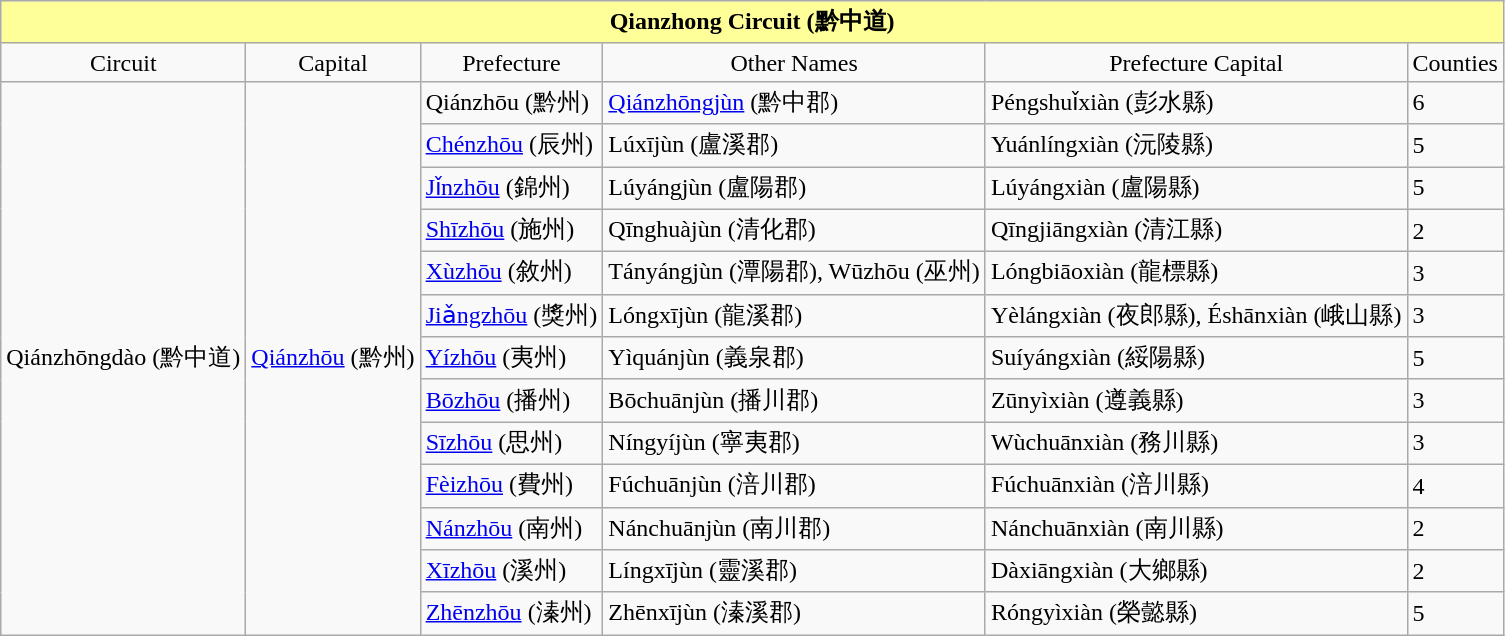<table class="wikitable collapsible collapsed">
<tr>
<th colspan="12" align="center" style="background: #ffff99;"><strong>Qianzhong Circuit (黔中道)</strong></th>
</tr>
<tr align="center">
<td>Circuit</td>
<td>Capital</td>
<td>Prefecture</td>
<td>Other Names</td>
<td>Prefecture Capital</td>
<td>Counties</td>
</tr>
<tr>
<td rowspan="13">Qiánzhōngdào (黔中道)</td>
<td rowspan="13"><a href='#'>Qiánzhōu</a> (黔州)</td>
<td>Qiánzhōu (黔州)</td>
<td><a href='#'>Qiánzhōngjùn</a> (黔中郡)</td>
<td>Péngshuǐxiàn (彭水縣)</td>
<td>6</td>
</tr>
<tr>
<td><a href='#'>Chénzhōu</a> (辰州)</td>
<td>Lúxījùn (盧溪郡)</td>
<td>Yuánlíngxiàn (沅陵縣)</td>
<td>5</td>
</tr>
<tr>
<td><a href='#'>Jǐnzhōu</a> (錦州)</td>
<td>Lúyángjùn (盧陽郡)</td>
<td>Lúyángxiàn (盧陽縣)</td>
<td>5</td>
</tr>
<tr>
<td><a href='#'>Shīzhōu</a> (施州)</td>
<td>Qīnghuàjùn (清化郡)</td>
<td>Qīngjiāngxiàn (清江縣)</td>
<td>2</td>
</tr>
<tr>
<td><a href='#'>Xùzhōu</a> (敘州)</td>
<td>Tányángjùn (潭陽郡), Wūzhōu (巫州)</td>
<td>Lóngbiāoxiàn (龍標縣)</td>
<td>3</td>
</tr>
<tr>
<td><a href='#'>Jiǎngzhōu</a> (獎州)</td>
<td>Lóngxījùn (龍溪郡)</td>
<td>Yèlángxiàn (夜郎縣), Éshānxiàn (峨山縣)</td>
<td>3</td>
</tr>
<tr>
<td><a href='#'>Yízhōu</a> (夷州)</td>
<td>Yìquánjùn (義泉郡)</td>
<td>Suíyángxiàn (綏陽縣)</td>
<td>5</td>
</tr>
<tr>
<td><a href='#'>Bōzhōu</a> (播州)</td>
<td>Bōchuānjùn (播川郡)</td>
<td>Zūnyìxiàn (遵義縣)</td>
<td>3</td>
</tr>
<tr>
<td><a href='#'>Sīzhōu</a> (思州)</td>
<td>Níngyíjùn (寧夷郡)</td>
<td>Wùchuānxiàn (務川縣)</td>
<td>3</td>
</tr>
<tr>
<td><a href='#'>Fèizhōu</a> (費州)</td>
<td>Fúchuānjùn (涪川郡)</td>
<td>Fúchuānxiàn (涪川縣)</td>
<td>4</td>
</tr>
<tr>
<td><a href='#'>Nánzhōu</a> (南州)</td>
<td>Nánchuānjùn (南川郡)</td>
<td>Nánchuānxiàn (南川縣)</td>
<td>2</td>
</tr>
<tr>
<td><a href='#'>Xīzhōu</a> (溪州)</td>
<td>Língxījùn (靈溪郡)</td>
<td>Dàxiāngxiàn (大鄉縣)</td>
<td>2</td>
</tr>
<tr>
<td><a href='#'>Zhēnzhōu</a> (溱州)</td>
<td>Zhēnxījùn (溱溪郡)</td>
<td>Róngyìxiàn (榮懿縣)</td>
<td>5</td>
</tr>
</table>
